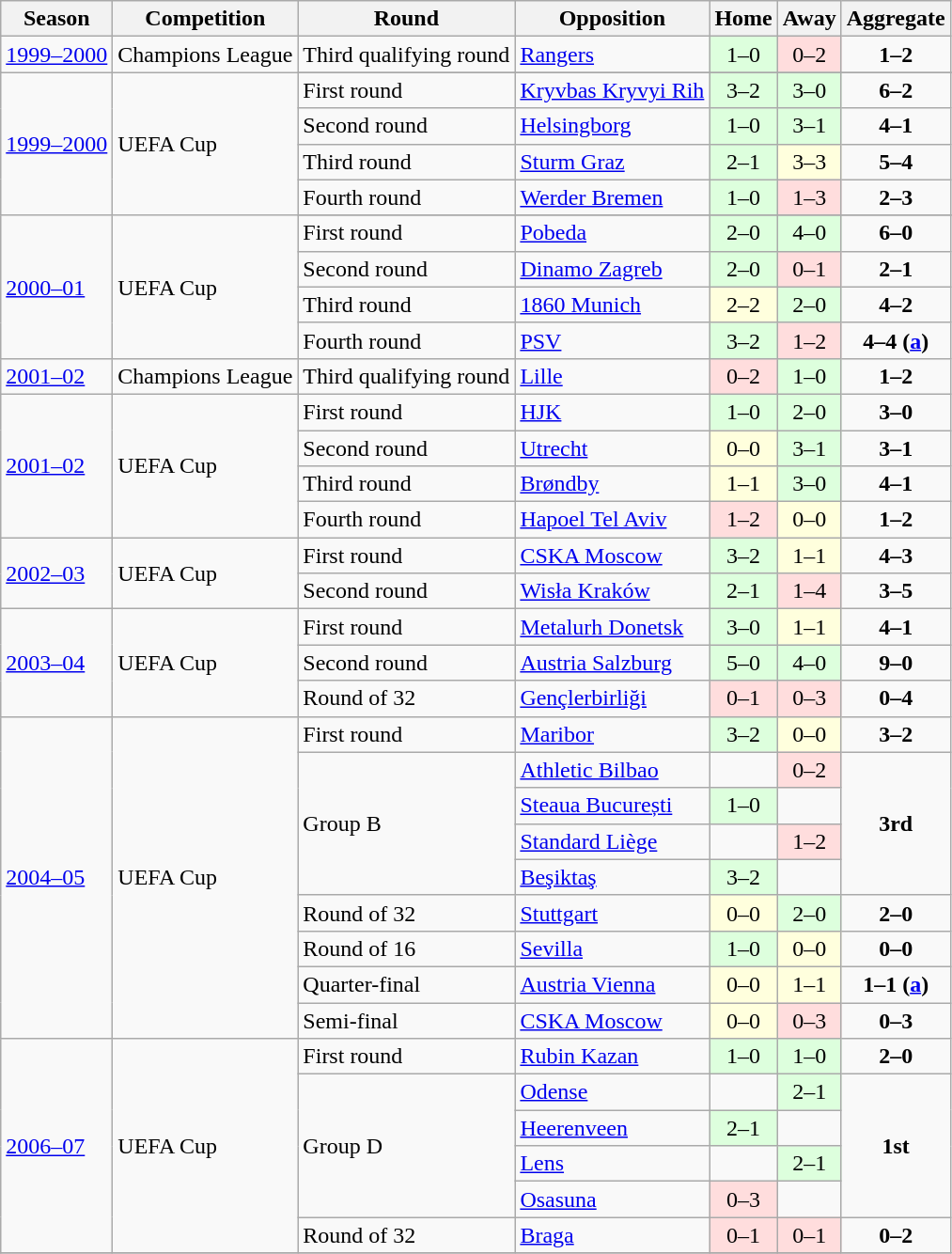<table class="wikitable">
<tr>
<th>Season</th>
<th>Competition</th>
<th>Round</th>
<th>Opposition</th>
<th>Home</th>
<th>Away</th>
<th>Aggregate</th>
</tr>
<tr>
<td rowspan="1"><a href='#'>1999–2000</a></td>
<td rowspan="1">Champions League</td>
<td>Third qualifying round</td>
<td> <a href='#'>Rangers</a></td>
<td style="text-align:center; background:#dfd;">1–0</td>
<td style="text-align:center; background:#fdd;">0–2</td>
<td style="text-align:center;"><strong>1–2</strong></td>
</tr>
<tr>
<td rowspan="5"><a href='#'>1999–2000</a></td>
<td rowspan="5">UEFA Cup</td>
</tr>
<tr>
<td>First round</td>
<td> <a href='#'>Kryvbas Kryvyi Rih</a></td>
<td style="text-align:center; background:#dfd;">3–2</td>
<td style="text-align:center; background:#dfd;">3–0</td>
<td style="text-align:center;"><strong>6–2</strong></td>
</tr>
<tr>
<td>Second round</td>
<td> <a href='#'>Helsingborg</a></td>
<td style="text-align:center; background:#dfd;">1–0</td>
<td style="text-align:center; background:#dfd;">3–1</td>
<td style="text-align:center;"><strong>4–1</strong></td>
</tr>
<tr>
<td>Third round</td>
<td> <a href='#'>Sturm Graz</a></td>
<td style="text-align:center; background:#dfd;">2–1</td>
<td style="text-align:center; background:#ffd;">3–3 </td>
<td style="text-align:center;"><strong>5–4</strong></td>
</tr>
<tr>
<td>Fourth round</td>
<td> <a href='#'>Werder Bremen</a></td>
<td style="text-align:center; background:#dfd;">1–0</td>
<td style="text-align:center; background:#fdd;">1–3</td>
<td style="text-align:center;"><strong>2–3</strong></td>
</tr>
<tr>
<td rowspan="5"><a href='#'>2000–01</a></td>
<td rowspan="5">UEFA Cup</td>
</tr>
<tr>
<td>First round</td>
<td> <a href='#'>Pobeda</a></td>
<td style="text-align:center; background:#dfd;">2–0</td>
<td style="text-align:center; background:#dfd;">4–0</td>
<td style="text-align:center;"><strong>6–0</strong></td>
</tr>
<tr>
<td>Second round</td>
<td> <a href='#'>Dinamo Zagreb</a></td>
<td style="text-align:center; background:#dfd;">2–0</td>
<td style="text-align:center; background:#fdd;">0–1</td>
<td style="text-align:center;"><strong>2–1</strong></td>
</tr>
<tr>
<td>Third round</td>
<td> <a href='#'>1860 Munich</a></td>
<td style="text-align:center; background:#ffd;">2–2</td>
<td style="text-align:center; background:#dfd;">2–0</td>
<td style="text-align:center;"><strong>4–2</strong></td>
</tr>
<tr>
<td>Fourth round</td>
<td> <a href='#'>PSV</a></td>
<td style="text-align:center; background:#dfd;">3–2</td>
<td style="text-align:center; background:#fdd;">1–2</td>
<td style="text-align:center;"><strong>4–4 (<a href='#'>a</a>)</strong></td>
</tr>
<tr>
<td rowspan="1"><a href='#'>2001–02</a></td>
<td rowspan="1">Champions League</td>
<td>Third qualifying round</td>
<td> <a href='#'>Lille</a></td>
<td style="text-align:center; background:#fdd;">0–2</td>
<td style="text-align:center; background:#dfd;">1–0</td>
<td style="text-align:center;"><strong>1–2</strong></td>
</tr>
<tr>
<td rowspan="4"><a href='#'>2001–02</a></td>
<td rowspan="4">UEFA Cup</td>
<td>First round</td>
<td> <a href='#'>HJK</a></td>
<td style="text-align:center; background:#dfd;">1–0</td>
<td style="text-align:center; background:#dfd;">2–0</td>
<td style="text-align:center;"><strong>3–0</strong></td>
</tr>
<tr>
<td>Second round</td>
<td> <a href='#'>Utrecht</a></td>
<td style="text-align:center; background:#ffd;">0–0</td>
<td style="text-align:center; background:#dfd;">3–1</td>
<td style="text-align:center;"><strong>3–1</strong></td>
</tr>
<tr>
<td>Third round</td>
<td> <a href='#'>Brøndby</a></td>
<td style="text-align:center; background:#ffd;">1–1</td>
<td style="text-align:center; background:#dfd;">3–0</td>
<td style="text-align:center;"><strong>4–1</strong></td>
</tr>
<tr>
<td>Fourth round</td>
<td> <a href='#'>Hapoel Tel Aviv</a></td>
<td style="text-align:center; background:#fdd;">1–2</td>
<td style="text-align:center; background:#ffd;">0–0</td>
<td style="text-align:center;"><strong>1–2</strong></td>
</tr>
<tr>
<td rowspan="2"><a href='#'>2002–03</a></td>
<td rowspan="2">UEFA Cup</td>
<td>First round</td>
<td> <a href='#'>CSKA Moscow</a></td>
<td style="text-align:center; background:#dfd;">3–2</td>
<td style="text-align:center; background:#ffd;">1–1</td>
<td style="text-align:center;"><strong>4–3</strong></td>
</tr>
<tr>
<td>Second round</td>
<td> <a href='#'>Wisła Kraków</a></td>
<td style="text-align:center; background:#dfd;">2–1</td>
<td style="text-align:center; background:#fdd;">1–4 </td>
<td style="text-align:center;"><strong>3–5</strong></td>
</tr>
<tr>
<td rowspan="3"><a href='#'>2003–04</a></td>
<td rowspan="3">UEFA Cup</td>
<td>First round</td>
<td> <a href='#'>Metalurh Donetsk</a></td>
<td style="text-align:center; background:#dfd;">3–0</td>
<td style="text-align:center; background:#ffd;">1–1</td>
<td style="text-align:center;"><strong>4–1</strong></td>
</tr>
<tr>
<td>Second round</td>
<td> <a href='#'>Austria Salzburg</a></td>
<td style="text-align:center; background:#dfd;">5–0</td>
<td style="text-align:center; background:#dfd;">4–0</td>
<td style="text-align:center;"><strong>9–0</strong></td>
</tr>
<tr>
<td>Round of 32</td>
<td> <a href='#'>Gençlerbirliği</a></td>
<td style="text-align:center; background:#fdd;">0–1</td>
<td style="text-align:center; background:#fdd;">0–3</td>
<td style="text-align:center;"><strong>0–4</strong></td>
</tr>
<tr>
<td rowspan="9"><a href='#'>2004–05</a></td>
<td rowspan="9">UEFA Cup</td>
<td>First round</td>
<td> <a href='#'>Maribor</a></td>
<td style="text-align:center; background:#dfd;">3–2</td>
<td style="text-align:center; background:#ffd;">0–0</td>
<td style="text-align:center;"><strong>3–2</strong></td>
</tr>
<tr>
<td rowspan="4">Group B</td>
<td> <a href='#'>Athletic Bilbao</a></td>
<td></td>
<td style="text-align:center; background:#fdd;">0–2</td>
<td style="text-align:center;" rowspan=4><strong>3rd</strong></td>
</tr>
<tr>
<td> <a href='#'>Steaua București</a></td>
<td style="text-align:center; background:#dfd;">1–0</td>
<td></td>
</tr>
<tr>
<td> <a href='#'>Standard Liège</a></td>
<td></td>
<td style="text-align:center; background:#fdd;">1–2</td>
</tr>
<tr>
<td> <a href='#'>Beşiktaş</a></td>
<td style="text-align:center; background:#dfd;">3–2</td>
<td></td>
</tr>
<tr>
<td>Round of 32</td>
<td> <a href='#'>Stuttgart</a></td>
<td style="text-align:center; background:#ffd;">0–0</td>
<td style="text-align:center; background:#dfd;">2–0</td>
<td style="text-align:center;"><strong>2–0</strong></td>
</tr>
<tr>
<td>Round of 16</td>
<td> <a href='#'>Sevilla</a></td>
<td style="text-align:center; background:#dfd;">1–0</td>
<td style="text-align:center; background:#ffd;">0–0</td>
<td style="text-align:center;"><strong>0–0</strong></td>
</tr>
<tr>
<td>Quarter-final</td>
<td> <a href='#'>Austria Vienna</a></td>
<td style="text-align:center; background:#ffd;">0–0</td>
<td style="text-align:center; background:#ffd;">1–1</td>
<td style="text-align:center;"><strong>1–1 (<a href='#'>a</a>)</strong></td>
</tr>
<tr>
<td>Semi-final</td>
<td> <a href='#'>CSKA Moscow</a></td>
<td style="text-align:center; background:#ffd;">0–0</td>
<td style="text-align:center; background:#fdd;">0–3</td>
<td style="text-align:center;"><strong>0–3</strong></td>
</tr>
<tr>
<td rowspan="6"><a href='#'>2006–07</a></td>
<td rowspan="6">UEFA Cup</td>
<td>First round</td>
<td> <a href='#'>Rubin Kazan</a></td>
<td style="text-align:center; background:#dfd;">1–0</td>
<td style="text-align:center; background:#dfd;">1–0</td>
<td style="text-align:center;"><strong>2–0</strong></td>
</tr>
<tr>
<td rowspan="4">Group D</td>
<td> <a href='#'>Odense</a></td>
<td></td>
<td style="text-align:center; background:#dfd;">2–1</td>
<td style="text-align:center;" rowspan=4><strong>1st</strong></td>
</tr>
<tr>
<td> <a href='#'>Heerenveen</a></td>
<td style="text-align:center; background:#dfd;">2–1</td>
<td></td>
</tr>
<tr>
<td> <a href='#'>Lens</a></td>
<td></td>
<td style="text-align:center; background:#dfd;">2–1</td>
</tr>
<tr>
<td> <a href='#'>Osasuna</a></td>
<td style="text-align:center; background:#fdd;">0–3</td>
<td></td>
</tr>
<tr>
<td>Round of 32</td>
<td> <a href='#'>Braga</a></td>
<td style="text-align:center; background:#fdd;">0–1</td>
<td style="text-align:center; background:#fdd;">0–1</td>
<td style="text-align:center;"><strong>0–2</strong></td>
</tr>
<tr>
</tr>
</table>
